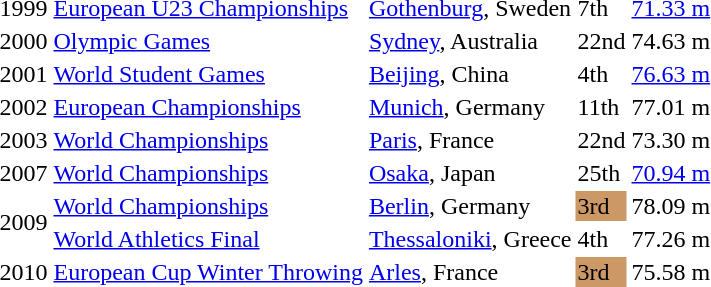<table>
<tr>
<td>1999</td>
<td><a href='#'>European U23 Championships</a></td>
<td><a href='#'>Gothenburg</a>, Sweden</td>
<td>7th</td>
<td><a href='#'>71.33 m</a></td>
</tr>
<tr>
<td>2000</td>
<td><a href='#'>Olympic Games</a></td>
<td><a href='#'>Sydney</a>, Australia</td>
<td>22nd</td>
<td>74.63 m</td>
</tr>
<tr>
<td>2001</td>
<td><a href='#'>World Student Games</a></td>
<td><a href='#'>Beijing</a>, China</td>
<td>4th</td>
<td><a href='#'>76.63 m</a></td>
</tr>
<tr>
<td>2002</td>
<td><a href='#'>European Championships</a></td>
<td><a href='#'>Munich</a>, Germany</td>
<td>11th</td>
<td>77.01 m</td>
</tr>
<tr>
<td>2003</td>
<td><a href='#'>World Championships</a></td>
<td><a href='#'>Paris</a>, France</td>
<td>22nd</td>
<td>73.30 m</td>
</tr>
<tr>
<td>2007</td>
<td><a href='#'>World Championships</a></td>
<td><a href='#'>Osaka</a>, Japan</td>
<td>25th</td>
<td><a href='#'>70.94 m</a></td>
</tr>
<tr>
<td rowspan=2>2009</td>
<td><a href='#'>World Championships</a></td>
<td><a href='#'>Berlin</a>, Germany</td>
<td bgcolor="cc9966">3rd</td>
<td>78.09 m</td>
</tr>
<tr>
<td><a href='#'>World Athletics Final</a></td>
<td><a href='#'>Thessaloniki</a>, Greece</td>
<td>4th</td>
<td>77.26 m</td>
</tr>
<tr>
<td>2010</td>
<td><a href='#'>European Cup Winter Throwing</a></td>
<td><a href='#'>Arles</a>, France</td>
<td bgcolor="cc9966">3rd</td>
<td>75.58 m</td>
</tr>
</table>
